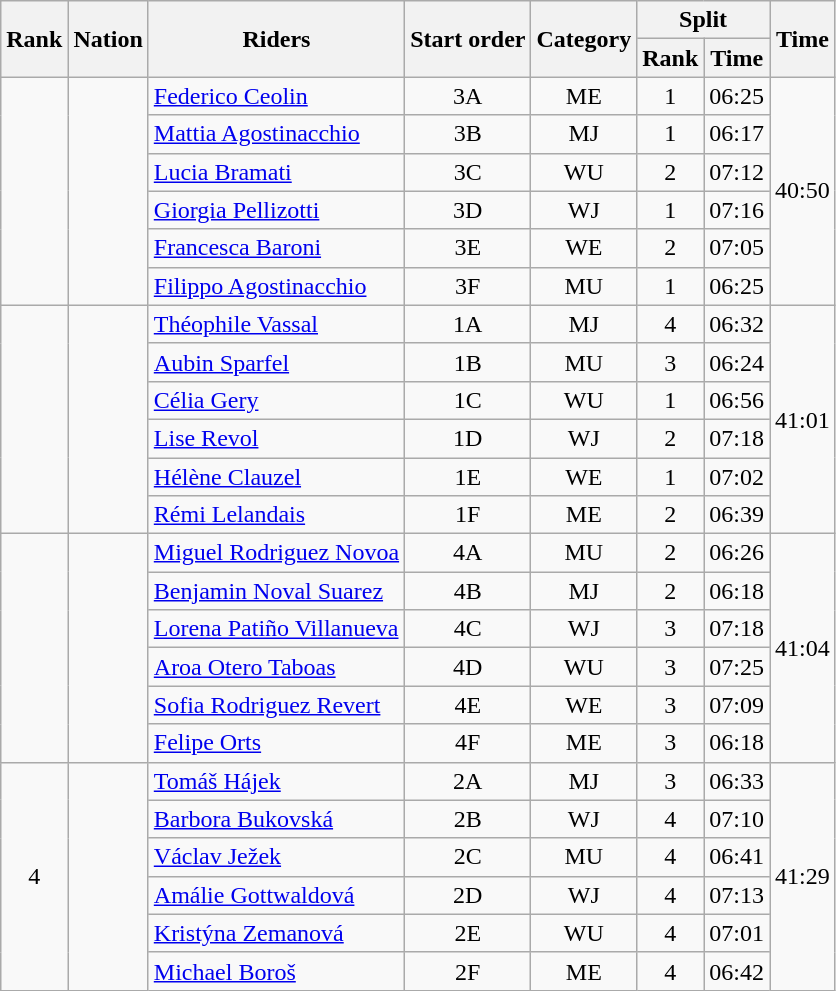<table class="wikitable sortable" style="text-align:center">
<tr>
<th rowspan="2">Rank</th>
<th rowspan="2">Nation</th>
<th rowspan="2">Riders</th>
<th rowspan="2">Start order</th>
<th rowspan="2">Category</th>
<th colspan="2">Split</th>
<th rowspan="2">Time</th>
</tr>
<tr>
<th>Rank</th>
<th>Time</th>
</tr>
<tr>
<td rowspan="6"></td>
<td align="left" valign="middle" rowspan="6"></td>
<td align="left"><a href='#'>Federico Ceolin</a></td>
<td>3A</td>
<td>ME</td>
<td>1</td>
<td>06:25</td>
<td rowspan="6">40:50</td>
</tr>
<tr>
<td align="left"><a href='#'>Mattia Agostinacchio</a></td>
<td>3B</td>
<td>MJ</td>
<td>1</td>
<td>06:17</td>
</tr>
<tr>
<td align="left"><a href='#'>Lucia Bramati</a></td>
<td>3C</td>
<td>WU</td>
<td>2</td>
<td>07:12</td>
</tr>
<tr>
<td align="left"><a href='#'>Giorgia Pellizotti</a></td>
<td>3D</td>
<td>WJ</td>
<td>1</td>
<td>07:16</td>
</tr>
<tr>
<td align="left"><a href='#'>Francesca Baroni</a></td>
<td>3E</td>
<td>WE</td>
<td>2</td>
<td>07:05</td>
</tr>
<tr>
<td align="left"><a href='#'>Filippo Agostinacchio</a></td>
<td>3F</td>
<td>MU</td>
<td>1</td>
<td>06:25</td>
</tr>
<tr>
<td rowspan="6"></td>
<td align="left" valign="middle" rowspan="6"></td>
<td align="left"><a href='#'>Théophile Vassal</a></td>
<td>1A</td>
<td>MJ</td>
<td>4</td>
<td>06:32</td>
<td rowspan="6">41:01</td>
</tr>
<tr>
<td align="left"><a href='#'>Aubin Sparfel</a></td>
<td>1B</td>
<td>MU</td>
<td>3</td>
<td>06:24</td>
</tr>
<tr>
<td align="left"><a href='#'>Célia Gery</a></td>
<td>1C</td>
<td>WU</td>
<td>1</td>
<td>06:56</td>
</tr>
<tr>
<td align="left"><a href='#'>Lise Revol</a></td>
<td>1D</td>
<td>WJ</td>
<td>2</td>
<td>07:18</td>
</tr>
<tr>
<td align="left"><a href='#'>Hélène Clauzel</a></td>
<td>1E</td>
<td>WE</td>
<td>1</td>
<td>07:02</td>
</tr>
<tr>
<td align="left"><a href='#'>Rémi Lelandais</a></td>
<td>1F</td>
<td>ME</td>
<td>2</td>
<td>06:39</td>
</tr>
<tr>
<td rowspan="6"></td>
<td align="left" valign="middle" rowspan="6"></td>
<td align="left"><a href='#'>Miguel Rodriguez Novoa</a></td>
<td>4A</td>
<td>MU</td>
<td>2</td>
<td>06:26</td>
<td rowspan="6">41:04</td>
</tr>
<tr>
<td align="left"><a href='#'>Benjamin Noval Suarez</a></td>
<td>4B</td>
<td>MJ</td>
<td>2</td>
<td>06:18</td>
</tr>
<tr>
<td align="left"><a href='#'>Lorena Patiño Villanueva</a></td>
<td>4C</td>
<td>WJ</td>
<td>3</td>
<td>07:18</td>
</tr>
<tr>
<td align="left"><a href='#'>Aroa Otero Taboas</a></td>
<td>4D</td>
<td>WU</td>
<td>3</td>
<td>07:25</td>
</tr>
<tr>
<td align="left"><a href='#'>Sofia Rodriguez Revert</a></td>
<td>4E</td>
<td>WE</td>
<td>3</td>
<td>07:09</td>
</tr>
<tr>
<td align="left"><a href='#'>Felipe Orts</a></td>
<td>4F</td>
<td>ME</td>
<td>3</td>
<td>06:18</td>
</tr>
<tr>
<td rowspan="6">4</td>
<td align="left" valign="middle" rowspan="6"></td>
<td align="left"><a href='#'>Tomáš Hájek</a></td>
<td>2A</td>
<td>MJ</td>
<td>3</td>
<td>06:33</td>
<td rowspan="6">41:29</td>
</tr>
<tr>
<td align="left"><a href='#'>Barbora Bukovská</a></td>
<td>2B</td>
<td>WJ</td>
<td>4</td>
<td>07:10</td>
</tr>
<tr>
<td align="left"><a href='#'>Václav Ježek</a></td>
<td>2C</td>
<td>MU</td>
<td>4</td>
<td>06:41</td>
</tr>
<tr>
<td align="left"><a href='#'>Amálie Gottwaldová</a></td>
<td>2D</td>
<td>WJ</td>
<td>4</td>
<td>07:13</td>
</tr>
<tr>
<td align="left"><a href='#'>Kristýna Zemanová</a></td>
<td>2E</td>
<td>WU</td>
<td>4</td>
<td>07:01</td>
</tr>
<tr>
<td align="left"><a href='#'>Michael Boroš</a></td>
<td>2F</td>
<td>ME</td>
<td>4</td>
<td>06:42</td>
</tr>
</table>
